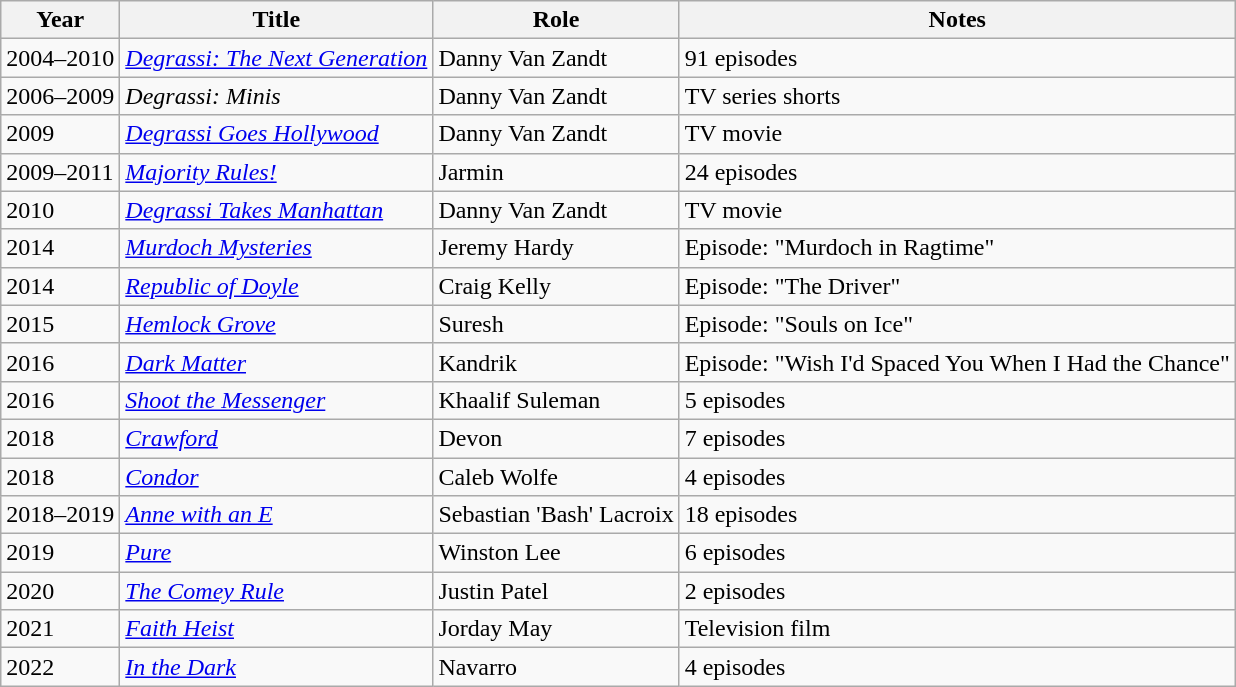<table class="wikitable sortable">
<tr>
<th>Year</th>
<th>Title</th>
<th>Role</th>
<th>Notes</th>
</tr>
<tr>
<td>2004–2010</td>
<td><em><a href='#'>Degrassi: The Next Generation</a></em></td>
<td>Danny Van Zandt</td>
<td>91 episodes</td>
</tr>
<tr>
<td>2006–2009</td>
<td><em>Degrassi: Minis</em></td>
<td>Danny Van Zandt</td>
<td>TV series shorts</td>
</tr>
<tr>
<td>2009</td>
<td><em><a href='#'>Degrassi Goes Hollywood</a></em></td>
<td>Danny Van Zandt</td>
<td>TV movie</td>
</tr>
<tr>
<td>2009–2011</td>
<td><em><a href='#'>Majority Rules!</a></em></td>
<td>Jarmin</td>
<td>24 episodes</td>
</tr>
<tr>
<td>2010</td>
<td><em><a href='#'>Degrassi Takes Manhattan</a></em></td>
<td>Danny Van Zandt</td>
<td>TV movie</td>
</tr>
<tr>
<td>2014</td>
<td><em><a href='#'>Murdoch Mysteries</a></em></td>
<td>Jeremy Hardy</td>
<td>Episode: "Murdoch in Ragtime"</td>
</tr>
<tr>
<td>2014</td>
<td><em><a href='#'>Republic of Doyle</a></em></td>
<td>Craig Kelly</td>
<td>Episode: "The Driver"</td>
</tr>
<tr>
<td>2015</td>
<td><em><a href='#'>Hemlock Grove</a></em></td>
<td>Suresh</td>
<td>Episode: "Souls on Ice"</td>
</tr>
<tr>
<td>2016</td>
<td><em><a href='#'>Dark Matter</a></em></td>
<td>Kandrik</td>
<td>Episode: "Wish I'd Spaced You When I Had the Chance"</td>
</tr>
<tr>
<td>2016</td>
<td><em><a href='#'>Shoot the Messenger</a></em></td>
<td>Khaalif Suleman</td>
<td>5 episodes</td>
</tr>
<tr>
<td>2018</td>
<td><em><a href='#'>Crawford</a></em></td>
<td>Devon</td>
<td>7 episodes</td>
</tr>
<tr>
<td>2018</td>
<td><em><a href='#'>Condor</a></em></td>
<td>Caleb Wolfe</td>
<td>4 episodes</td>
</tr>
<tr>
<td>2018–2019</td>
<td><em><a href='#'>Anne with an E</a></em></td>
<td>Sebastian 'Bash' Lacroix</td>
<td>18 episodes</td>
</tr>
<tr>
<td>2019</td>
<td><em><a href='#'>Pure</a></em></td>
<td>Winston Lee</td>
<td>6 episodes</td>
</tr>
<tr>
<td>2020</td>
<td data-sort-value="Comey Rule, The"><em><a href='#'>The Comey Rule</a></em></td>
<td>Justin Patel</td>
<td>2 episodes</td>
</tr>
<tr>
<td>2021</td>
<td><em><a href='#'>Faith Heist</a></em></td>
<td>Jorday May</td>
<td>Television film</td>
</tr>
<tr>
<td>2022</td>
<td><a href='#'><em>In the Dark</em></a></td>
<td>Navarro</td>
<td>4 episodes</td>
</tr>
</table>
